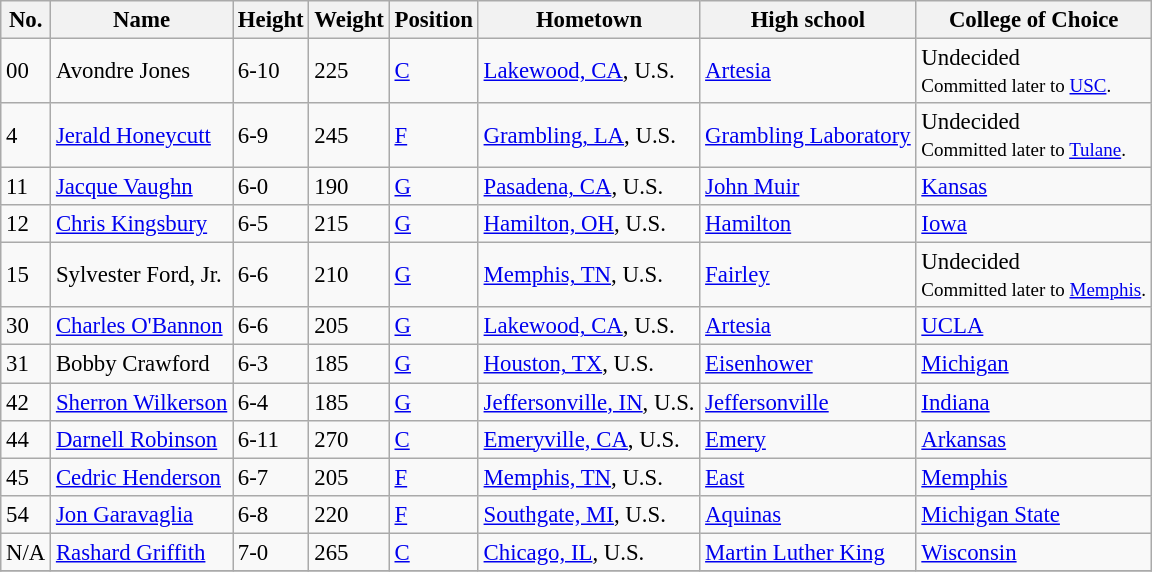<table class="wikitable sortable" style="font-size: 95%;">
<tr>
<th>No.</th>
<th>Name</th>
<th>Height</th>
<th>Weight</th>
<th>Position</th>
<th>Hometown</th>
<th>High school</th>
<th>College of Choice</th>
</tr>
<tr>
<td>00</td>
<td>Avondre Jones</td>
<td>6-10</td>
<td>225</td>
<td><a href='#'>C</a></td>
<td><a href='#'>Lakewood, CA</a>, U.S.</td>
<td><a href='#'>Artesia</a></td>
<td>Undecided<br><small>Committed later to <a href='#'>USC</a>.</small></td>
</tr>
<tr>
<td>4</td>
<td><a href='#'>Jerald Honeycutt</a></td>
<td>6-9</td>
<td>245</td>
<td><a href='#'>F</a></td>
<td><a href='#'>Grambling, LA</a>, U.S.</td>
<td><a href='#'>Grambling Laboratory</a></td>
<td>Undecided<br><small>Committed later to <a href='#'>Tulane</a>.</small></td>
</tr>
<tr>
<td>11</td>
<td><a href='#'>Jacque Vaughn</a></td>
<td>6-0</td>
<td>190</td>
<td><a href='#'>G</a></td>
<td><a href='#'>Pasadena, CA</a>, U.S.</td>
<td><a href='#'>John Muir</a></td>
<td><a href='#'>Kansas</a></td>
</tr>
<tr>
<td>12</td>
<td><a href='#'>Chris Kingsbury</a></td>
<td>6-5</td>
<td>215</td>
<td><a href='#'>G</a></td>
<td><a href='#'>Hamilton, OH</a>, U.S.</td>
<td><a href='#'>Hamilton</a></td>
<td><a href='#'>Iowa</a></td>
</tr>
<tr>
<td>15</td>
<td>Sylvester Ford, Jr.</td>
<td>6-6</td>
<td>210</td>
<td><a href='#'>G</a></td>
<td><a href='#'>Memphis, TN</a>, U.S.</td>
<td><a href='#'>Fairley</a></td>
<td>Undecided<br><small>Committed later to <a href='#'>Memphis</a>.</small></td>
</tr>
<tr>
<td>30</td>
<td><a href='#'>Charles O'Bannon</a></td>
<td>6-6</td>
<td>205</td>
<td><a href='#'>G</a></td>
<td><a href='#'>Lakewood, CA</a>, U.S.</td>
<td><a href='#'>Artesia</a></td>
<td><a href='#'>UCLA</a></td>
</tr>
<tr>
<td>31</td>
<td>Bobby Crawford</td>
<td>6-3</td>
<td>185</td>
<td><a href='#'>G</a></td>
<td><a href='#'>Houston, TX</a>, U.S.</td>
<td><a href='#'>Eisenhower</a></td>
<td><a href='#'>Michigan</a></td>
</tr>
<tr>
<td>42</td>
<td><a href='#'>Sherron Wilkerson</a></td>
<td>6-4</td>
<td>185</td>
<td><a href='#'>G</a></td>
<td><a href='#'>Jeffersonville, IN</a>, U.S.</td>
<td><a href='#'>Jeffersonville</a></td>
<td><a href='#'>Indiana</a></td>
</tr>
<tr>
<td>44</td>
<td><a href='#'>Darnell Robinson</a></td>
<td>6-11</td>
<td>270</td>
<td><a href='#'>C</a></td>
<td><a href='#'>Emeryville, CA</a>, U.S.</td>
<td><a href='#'>Emery</a></td>
<td><a href='#'>Arkansas</a></td>
</tr>
<tr>
<td>45</td>
<td><a href='#'>Cedric Henderson</a></td>
<td>6-7</td>
<td>205</td>
<td><a href='#'>F</a></td>
<td><a href='#'>Memphis, TN</a>, U.S.</td>
<td><a href='#'>East</a></td>
<td><a href='#'>Memphis</a></td>
</tr>
<tr>
<td>54</td>
<td><a href='#'>Jon Garavaglia</a></td>
<td>6-8</td>
<td>220</td>
<td><a href='#'>F</a></td>
<td><a href='#'>Southgate, MI</a>, U.S.</td>
<td><a href='#'>Aquinas</a></td>
<td><a href='#'>Michigan State</a></td>
</tr>
<tr>
<td>N/A</td>
<td><a href='#'>Rashard Griffith</a></td>
<td>7-0</td>
<td>265</td>
<td><a href='#'>C</a></td>
<td><a href='#'>Chicago, IL</a>, U.S.</td>
<td><a href='#'>Martin Luther King</a></td>
<td><a href='#'>Wisconsin</a></td>
</tr>
<tr>
</tr>
</table>
